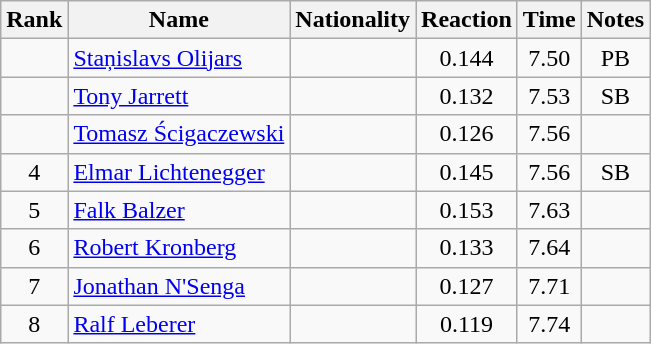<table class="wikitable sortable" style="text-align:center">
<tr>
<th>Rank</th>
<th>Name</th>
<th>Nationality</th>
<th>Reaction</th>
<th>Time</th>
<th>Notes</th>
</tr>
<tr>
<td></td>
<td align="left"><a href='#'>Staņislavs Olijars</a></td>
<td align=left></td>
<td>0.144</td>
<td>7.50</td>
<td>PB</td>
</tr>
<tr>
<td></td>
<td align="left"><a href='#'>Tony Jarrett</a></td>
<td align=left></td>
<td>0.132</td>
<td>7.53</td>
<td>SB</td>
</tr>
<tr>
<td></td>
<td align="left"><a href='#'>Tomasz Ścigaczewski</a></td>
<td align=left></td>
<td>0.126</td>
<td>7.56</td>
<td></td>
</tr>
<tr>
<td>4</td>
<td align="left"><a href='#'>Elmar Lichtenegger</a></td>
<td align=left></td>
<td>0.145</td>
<td>7.56</td>
<td>SB</td>
</tr>
<tr>
<td>5</td>
<td align="left"><a href='#'>Falk Balzer</a></td>
<td align=left></td>
<td>0.153</td>
<td>7.63</td>
<td></td>
</tr>
<tr>
<td>6</td>
<td align="left"><a href='#'>Robert Kronberg</a></td>
<td align=left></td>
<td>0.133</td>
<td>7.64</td>
<td></td>
</tr>
<tr>
<td>7</td>
<td align="left"><a href='#'>Jonathan N'Senga</a></td>
<td align=left></td>
<td>0.127</td>
<td>7.71</td>
<td></td>
</tr>
<tr>
<td>8</td>
<td align="left"><a href='#'>Ralf Leberer</a></td>
<td align=left></td>
<td>0.119</td>
<td>7.74</td>
<td></td>
</tr>
</table>
